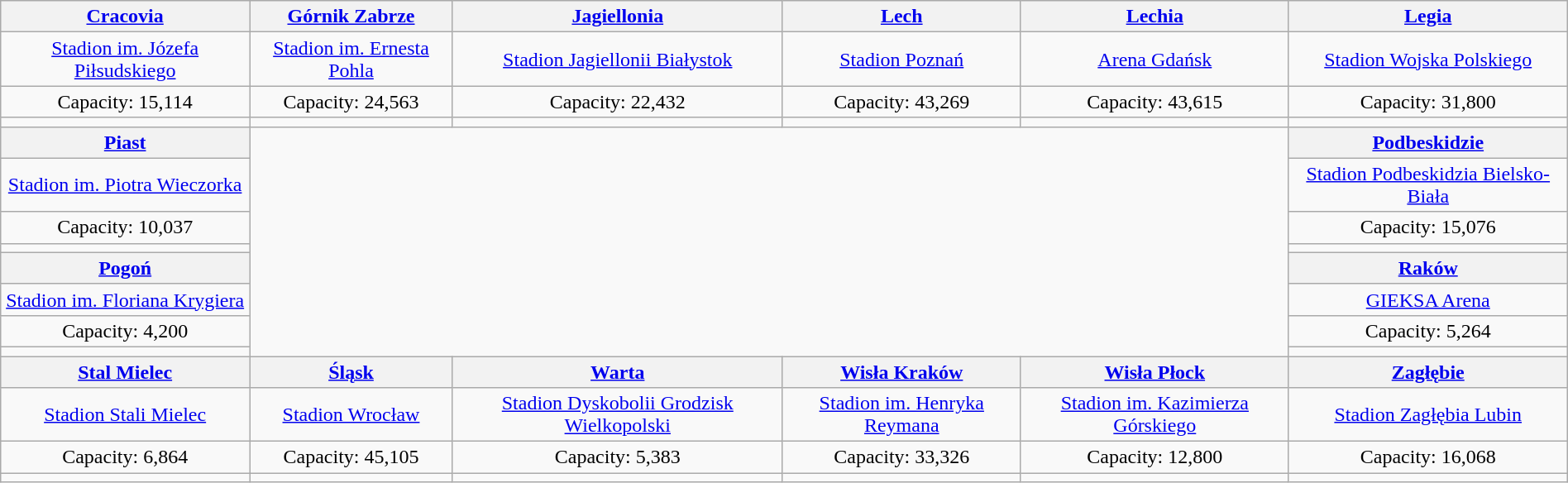<table class="wikitable" style="margin:1em auto; text-align:center">
<tr>
<th><a href='#'>Cracovia</a></th>
<th><a href='#'>Górnik Zabrze</a></th>
<th><a href='#'>Jagiellonia</a></th>
<th><a href='#'>Lech</a></th>
<th><a href='#'>Lechia</a></th>
<th><a href='#'>Legia</a></th>
</tr>
<tr>
<td><a href='#'>Stadion im. Józefa Piłsudskiego</a></td>
<td><a href='#'>Stadion im. Ernesta Pohla</a></td>
<td><a href='#'>Stadion Jagiellonii Białystok</a></td>
<td><a href='#'>Stadion Poznań</a></td>
<td><a href='#'>Arena Gdańsk</a></td>
<td><a href='#'>Stadion Wojska Polskiego</a></td>
</tr>
<tr>
<td>Capacity: 15,114</td>
<td>Capacity: 24,563</td>
<td>Capacity: 22,432</td>
<td>Capacity: 43,269</td>
<td>Capacity: 43,615</td>
<td>Capacity: 31,800</td>
</tr>
<tr>
<td></td>
<td></td>
<td></td>
<td></td>
<td></td>
<td></td>
</tr>
<tr>
<th><a href='#'>Piast</a></th>
<td rowspan="8" colspan="4"><br></td>
<th><a href='#'>Podbeskidzie</a></th>
</tr>
<tr>
<td><a href='#'>Stadion im. Piotra Wieczorka</a></td>
<td><a href='#'>Stadion Podbeskidzia Bielsko-Biała</a></td>
</tr>
<tr>
<td>Capacity: 10,037</td>
<td>Capacity: 15,076</td>
</tr>
<tr>
<td></td>
<td></td>
</tr>
<tr>
<th><a href='#'>Pogoń</a></th>
<th><a href='#'>Raków</a></th>
</tr>
<tr>
<td><a href='#'>Stadion im. Floriana Krygiera</a></td>
<td><a href='#'>GIEKSA Arena</a></td>
</tr>
<tr>
<td>Capacity: 4,200</td>
<td>Capacity: 5,264</td>
</tr>
<tr>
<td></td>
<td></td>
</tr>
<tr>
<th><a href='#'>Stal Mielec</a></th>
<th><a href='#'>Śląsk</a></th>
<th><a href='#'>Warta</a></th>
<th><a href='#'>Wisła Kraków</a></th>
<th><a href='#'>Wisła Płock</a></th>
<th><a href='#'>Zagłębie</a></th>
</tr>
<tr>
<td><a href='#'>Stadion Stali Mielec</a></td>
<td><a href='#'>Stadion Wrocław</a></td>
<td><a href='#'>Stadion Dyskobolii Grodzisk Wielkopolski</a></td>
<td><a href='#'>Stadion im. Henryka Reymana</a></td>
<td><a href='#'>Stadion im. Kazimierza Górskiego</a></td>
<td><a href='#'>Stadion Zagłębia Lubin</a></td>
</tr>
<tr>
<td>Capacity: 6,864</td>
<td>Capacity: 45,105</td>
<td>Capacity: 5,383</td>
<td>Capacity: 33,326</td>
<td>Capacity: 12,800</td>
<td>Capacity: 16,068</td>
</tr>
<tr>
<td></td>
<td></td>
<td></td>
<td></td>
<td></td>
<td></td>
</tr>
</table>
